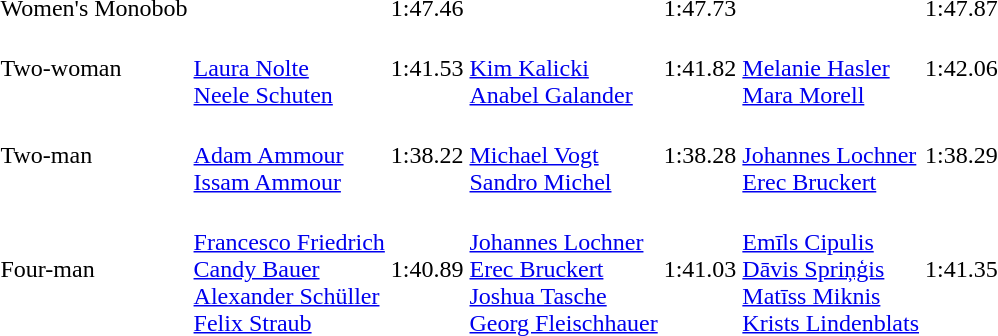<table>
<tr>
<td>Women's Monobob</td>
<td></td>
<td>1:47.46</td>
<td></td>
<td>1:47.73</td>
<td></td>
<td>1:47.87</td>
</tr>
<tr>
<td>Two-woman</td>
<td><br><a href='#'>Laura Nolte</a><br><a href='#'>Neele Schuten</a></td>
<td>1:41.53</td>
<td><br><a href='#'>Kim Kalicki</a><br><a href='#'>Anabel Galander</a></td>
<td>1:41.82</td>
<td><br><a href='#'>Melanie Hasler</a><br><a href='#'>Mara Morell</a></td>
<td>1:42.06</td>
</tr>
<tr>
<td>Two-man</td>
<td><br><a href='#'>Adam Ammour</a><br><a href='#'>Issam Ammour</a></td>
<td>1:38.22</td>
<td><br><a href='#'>Michael Vogt</a><br><a href='#'>Sandro Michel</a></td>
<td>1:38.28</td>
<td><br><a href='#'>Johannes Lochner</a><br><a href='#'>Erec Bruckert</a></td>
<td>1:38.29</td>
</tr>
<tr>
<td>Four-man</td>
<td><br><a href='#'>Francesco Friedrich</a><br><a href='#'>Candy Bauer</a><br><a href='#'>Alexander Schüller</a><br><a href='#'>Felix Straub</a></td>
<td>1:40.89</td>
<td><br><a href='#'>Johannes Lochner</a><br><a href='#'>Erec Bruckert</a><br><a href='#'>Joshua Tasche</a><br><a href='#'>Georg Fleischhauer</a></td>
<td>1:41.03</td>
<td><br><a href='#'>Emīls Cipulis</a><br><a href='#'>Dāvis Spriņģis</a><br><a href='#'>Matīss Miknis</a><br><a href='#'>Krists Lindenblats</a></td>
<td>1:41.35</td>
</tr>
</table>
